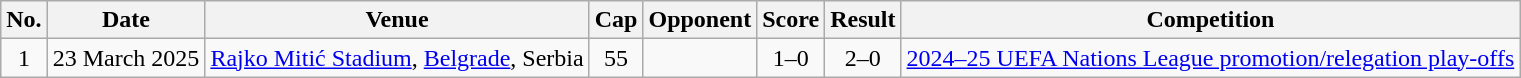<table class="wikitable sortable">
<tr>
<th scope="col">No.</th>
<th scope="col">Date</th>
<th scope="col">Venue</th>
<th>Cap</th>
<th scope="col">Opponent</th>
<th scope="col">Score</th>
<th scope="col">Result</th>
<th scope="col">Competition</th>
</tr>
<tr>
<td align="center">1</td>
<td>23 March 2025</td>
<td><a href='#'>Rajko Mitić Stadium</a>, <a href='#'>Belgrade</a>, Serbia</td>
<td align="center">55</td>
<td></td>
<td align="center">1–0</td>
<td align="center">2–0</td>
<td><a href='#'>2024–25 UEFA Nations League promotion/relegation play-offs</a></td>
</tr>
</table>
